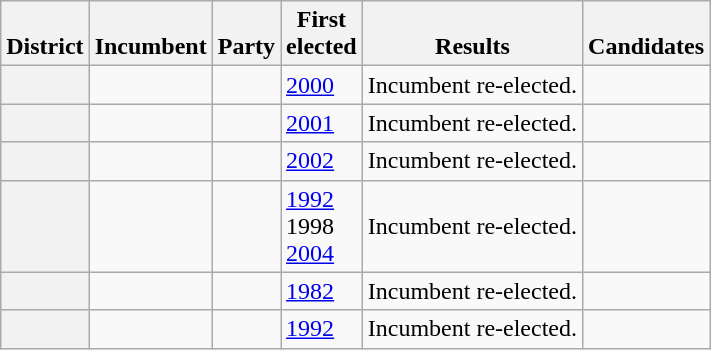<table class="wikitable sortable">
<tr valign=bottom>
<th>District</th>
<th>Incumbent</th>
<th>Party</th>
<th>First<br>elected</th>
<th>Results</th>
<th>Candidates</th>
</tr>
<tr>
<th></th>
<td></td>
<td></td>
<td><a href='#'>2000</a></td>
<td>Incumbent re-elected.</td>
<td nowrap></td>
</tr>
<tr>
<th></th>
<td></td>
<td></td>
<td><a href='#'>2001 </a></td>
<td>Incumbent re-elected.</td>
<td nowrap></td>
</tr>
<tr>
<th></th>
<td></td>
<td></td>
<td><a href='#'>2002</a></td>
<td>Incumbent re-elected.</td>
<td nowrap></td>
</tr>
<tr>
<th></th>
<td></td>
<td></td>
<td><a href='#'>1992</a><br>1998 <br><a href='#'>2004</a></td>
<td>Incumbent re-elected.</td>
<td nowrap></td>
</tr>
<tr>
<th></th>
<td></td>
<td></td>
<td><a href='#'>1982</a></td>
<td>Incumbent re-elected.</td>
<td nowrap></td>
</tr>
<tr>
<th></th>
<td></td>
<td></td>
<td><a href='#'>1992</a></td>
<td>Incumbent re-elected.</td>
<td nowrap></td>
</tr>
</table>
